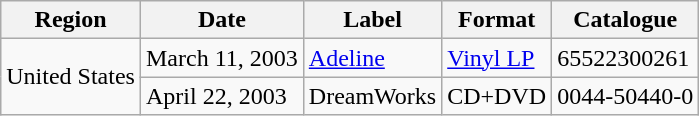<table class="wikitable">
<tr>
<th>Region</th>
<th>Date</th>
<th>Label</th>
<th>Format</th>
<th>Catalogue</th>
</tr>
<tr>
<td rowspan="2">United States</td>
<td>March 11, 2003</td>
<td><a href='#'>Adeline</a></td>
<td><a href='#'>Vinyl LP</a></td>
<td>65522300261</td>
</tr>
<tr>
<td>April 22, 2003</td>
<td>DreamWorks</td>
<td>CD+DVD</td>
<td>0044-50440-0</td>
</tr>
</table>
